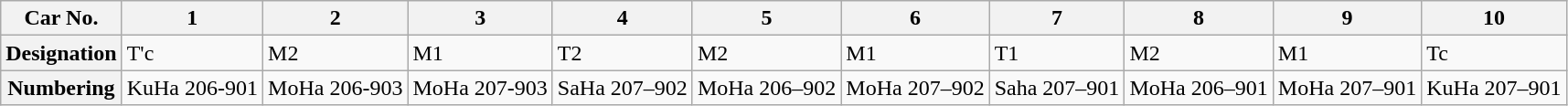<table class="wikitable">
<tr>
<th>Car No.</th>
<th>1</th>
<th>2</th>
<th>3</th>
<th>4</th>
<th>5</th>
<th>6</th>
<th>7</th>
<th>8</th>
<th>9</th>
<th>10</th>
</tr>
<tr>
<th>Designation</th>
<td>T'c</td>
<td>M2</td>
<td>M1</td>
<td>T2</td>
<td>M2</td>
<td>M1</td>
<td>T1</td>
<td>M2</td>
<td>M1</td>
<td>Tc</td>
</tr>
<tr>
<th>Numbering</th>
<td>KuHa 206-901</td>
<td>MoHa 206-903</td>
<td>MoHa 207-903</td>
<td>SaHa 207–902</td>
<td>MoHa 206–902</td>
<td>MoHa 207–902</td>
<td>Saha 207–901</td>
<td>MoHa 206–901</td>
<td>MoHa 207–901</td>
<td>KuHa 207–901</td>
</tr>
</table>
